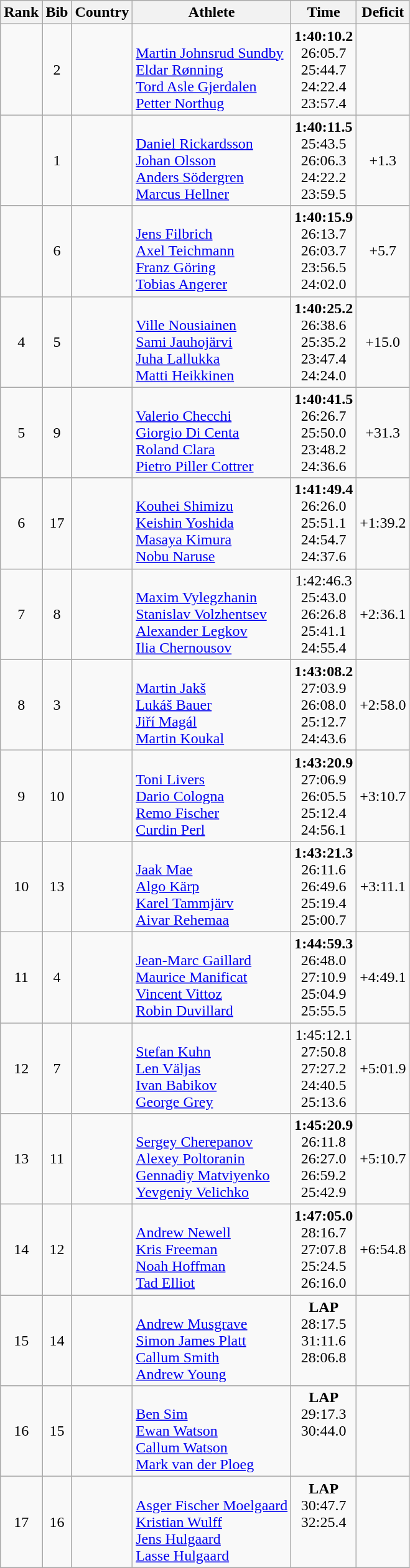<table class="wikitable sortable" style="text-align:center">
<tr>
<th>Rank</th>
<th>Bib</th>
<th>Country</th>
<th>Athlete</th>
<th>Time</th>
<th>Deficit</th>
</tr>
<tr>
<td></td>
<td>2</td>
<td align="left"></td>
<td align="left"><br><a href='#'>Martin Johnsrud Sundby</a><br><a href='#'>Eldar Rønning</a><br><a href='#'>Tord Asle Gjerdalen</a><br><a href='#'>Petter Northug</a></td>
<td><strong>1:40:10.2</strong><br>26:05.7<br>25:44.7<br>24:22.4<br>23:57.4</td>
<td></td>
</tr>
<tr>
<td></td>
<td>1</td>
<td align="left"></td>
<td align="left"><br><a href='#'>Daniel Rickardsson</a><br><a href='#'>Johan Olsson</a><br><a href='#'>Anders Södergren</a><br><a href='#'>Marcus Hellner</a></td>
<td><strong>1:40:11.5</strong><br>25:43.5<br>26:06.3<br>24:22.2 <br>23:59.5</td>
<td>+1.3</td>
</tr>
<tr>
<td></td>
<td>6</td>
<td align="left"></td>
<td align="left"><br><a href='#'>Jens Filbrich</a><br><a href='#'>Axel Teichmann</a><br><a href='#'>Franz Göring</a><br><a href='#'>Tobias Angerer</a></td>
<td><strong>1:40:15.9</strong><br>26:13.7<br>26:03.7<br>23:56.5<br>24:02.0</td>
<td>+5.7</td>
</tr>
<tr>
<td>4</td>
<td>5</td>
<td align="left"></td>
<td align="left"><br><a href='#'>Ville Nousiainen</a><br><a href='#'>Sami Jauhojärvi</a><br><a href='#'>Juha Lallukka</a><br><a href='#'>Matti Heikkinen</a></td>
<td><strong>1:40:25.2</strong><br>26:38.6<br>25:35.2<br>23:47.4<br>24:24.0</td>
<td>+15.0</td>
</tr>
<tr>
<td>5</td>
<td>9</td>
<td align="left"></td>
<td align="left"><br><a href='#'>Valerio Checchi</a><br><a href='#'>Giorgio Di Centa</a><br><a href='#'>Roland Clara</a><br><a href='#'>Pietro Piller Cottrer</a></td>
<td><strong>1:40:41.5</strong><br>26:26.7<br>25:50.0<br>23:48.2<br>24:36.6</td>
<td>+31.3</td>
</tr>
<tr>
<td>6</td>
<td>17</td>
<td align="left"></td>
<td align="left"><br><a href='#'>Kouhei Shimizu</a><br><a href='#'>Keishin Yoshida</a><br><a href='#'>Masaya Kimura</a><br><a href='#'>Nobu Naruse</a></td>
<td><strong>1:41:49.4</strong><br>26:26.0<br>25:51.1<br>24:54.7<br>24:37.6</td>
<td>+1:39.2</td>
</tr>
<tr>
<td>7</td>
<td>8</td>
<td align="left"></td>
<td align="left"><br><a href='#'>Maxim Vylegzhanin</a><br><a href='#'>Stanislav Volzhentsev</a><br><a href='#'>Alexander Legkov</a><br><a href='#'>Ilia Chernousov</a></td>
<td>1:42:46.3<br>25:43.0 <br>26:26.8<br>25:41.1<br>24:55.4</td>
<td>+2:36.1</td>
</tr>
<tr>
<td>8</td>
<td>3</td>
<td align="left"></td>
<td align="left"><br><a href='#'>Martin Jakš</a><br><a href='#'>Lukáš Bauer</a><br><a href='#'>Jiří Magál</a><br><a href='#'>Martin Koukal</a></td>
<td><strong>1:43:08.2</strong><br>27:03.9<br>26:08.0<br>25:12.7<br>24:43.6</td>
<td>+2:58.0</td>
</tr>
<tr>
<td>9</td>
<td>10</td>
<td align="left"></td>
<td align="left"><br> <a href='#'>Toni Livers</a><br><a href='#'>Dario Cologna</a><br><a href='#'>Remo Fischer</a><br><a href='#'>Curdin Perl</a></td>
<td><strong>1:43:20.9</strong><br>27:06.9<br>26:05.5<br>25:12.4<br>24:56.1</td>
<td>+3:10.7</td>
</tr>
<tr>
<td>10</td>
<td>13</td>
<td align="left"></td>
<td align="left"><br><a href='#'>Jaak Mae</a><br><a href='#'>Algo Kärp</a><br><a href='#'>Karel Tammjärv</a><br><a href='#'>Aivar Rehemaa</a></td>
<td><strong>1:43:21.3</strong><br>26:11.6<br>26:49.6<br>25:19.4<br>25:00.7</td>
<td>+3:11.1</td>
</tr>
<tr>
<td>11</td>
<td>4</td>
<td align="left"></td>
<td align="left"><br> <a href='#'>Jean-Marc Gaillard</a><br><a href='#'>Maurice Manificat</a><br><a href='#'>Vincent Vittoz</a><br><a href='#'>Robin Duvillard</a></td>
<td><strong>1:44:59.3</strong> <br>26:48.0<br>27:10.9<br>25:04.9<br>25:55.5</td>
<td>+4:49.1</td>
</tr>
<tr>
<td>12</td>
<td>7</td>
<td align="left"></td>
<td align="left"><br><a href='#'>Stefan Kuhn</a><br><a href='#'>Len Väljas</a><br><a href='#'>Ivan Babikov</a><br><a href='#'>George Grey</a></td>
<td>1:45:12.1<br>27:50.8<br>27:27.2<br>24:40.5<br>25:13.6</td>
<td>+5:01.9</td>
</tr>
<tr>
<td>13</td>
<td>11</td>
<td align="left"></td>
<td align="left"><br><a href='#'>Sergey Cherepanov</a><br><a href='#'>Alexey Poltoranin</a><br><a href='#'>Gennadiy Matviyenko</a><br><a href='#'>Yevgeniy Velichko</a></td>
<td><strong>1:45:20.9</strong><br>26:11.8<br>26:27.0<br>26:59.2<br>25:42.9</td>
<td>+5:10.7</td>
</tr>
<tr>
<td>14</td>
<td>12</td>
<td align="left"></td>
<td align="left"><br> <a href='#'>Andrew Newell</a><br><a href='#'>Kris Freeman</a><br><a href='#'>Noah Hoffman</a><br><a href='#'>Tad Elliot</a></td>
<td><strong>1:47:05.0</strong><br>28:16.7<br>27:07.8<br>25:24.5<br>26:16.0</td>
<td>+6:54.8</td>
</tr>
<tr>
<td>15</td>
<td>14</td>
<td align="left"></td>
<td align="left"><br><a href='#'>Andrew Musgrave</a><br><a href='#'>Simon James Platt</a><br><a href='#'>Callum Smith</a><br><a href='#'>Andrew Young</a></td>
<td><strong>LAP</strong><br>28:17.5<br>31:11.6<br>28:06.8<br><br></td>
<td></td>
</tr>
<tr>
<td>16</td>
<td>15</td>
<td align="left"></td>
<td align="left"><br><a href='#'>Ben Sim</a><br><a href='#'>Ewan Watson</a><br><a href='#'>Callum Watson</a><br><a href='#'>Mark van der Ploeg</a></td>
<td><strong>LAP</strong><br>29:17.3<br>30:44.0<br><br><br></td>
<td></td>
</tr>
<tr>
<td>17</td>
<td>16</td>
<td align="left"></td>
<td align="left"><br><a href='#'>Asger Fischer Moelgaard</a><br><a href='#'>Kristian Wulff</a><br><a href='#'>Jens Hulgaard</a><br><a href='#'>Lasse Hulgaard</a></td>
<td><strong>LAP</strong><br>30:47.7<br>32:25.4<br><br><br></td>
<td></td>
</tr>
</table>
